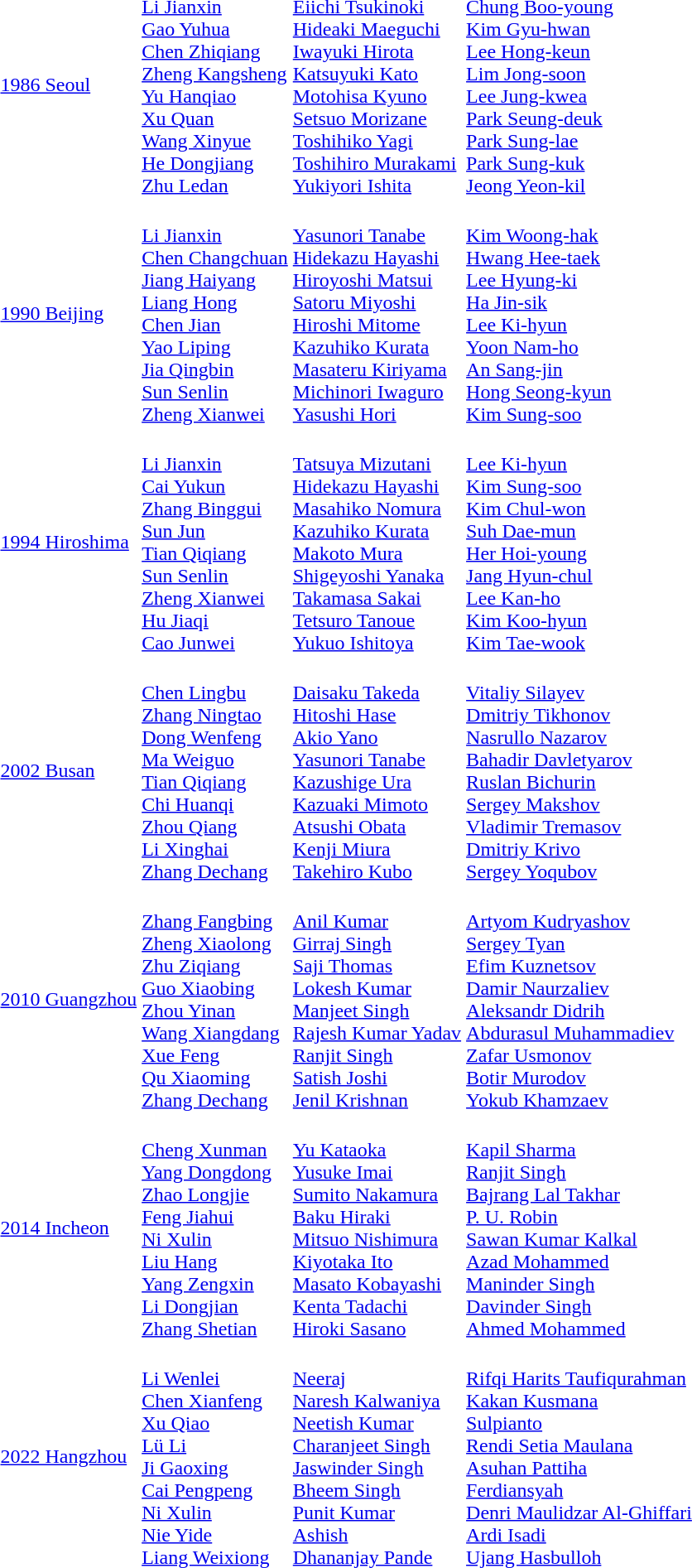<table>
<tr>
<td><a href='#'>1986 Seoul</a></td>
<td><br><a href='#'>Li Jianxin</a><br><a href='#'>Gao Yuhua</a><br><a href='#'>Chen Zhiqiang</a><br><a href='#'>Zheng Kangsheng</a><br><a href='#'>Yu Hanqiao</a><br><a href='#'>Xu Quan</a><br><a href='#'>Wang Xinyue</a><br><a href='#'>He Dongjiang</a><br><a href='#'>Zhu Ledan</a></td>
<td><br><a href='#'>Eiichi Tsukinoki</a><br><a href='#'>Hideaki Maeguchi</a><br><a href='#'>Iwayuki Hirota</a><br><a href='#'>Katsuyuki Kato</a><br><a href='#'>Motohisa Kyuno</a><br><a href='#'>Setsuo Morizane</a><br><a href='#'>Toshihiko Yagi</a><br><a href='#'>Toshihiro Murakami</a><br><a href='#'>Yukiyori Ishita</a></td>
<td><br><a href='#'>Chung Boo-young</a><br><a href='#'>Kim Gyu-hwan</a><br><a href='#'>Lee Hong-keun</a><br><a href='#'>Lim Jong-soon</a><br><a href='#'>Lee Jung-kwea</a><br><a href='#'>Park Seung-deuk</a><br><a href='#'>Park Sung-lae</a><br><a href='#'>Park Sung-kuk</a><br><a href='#'>Jeong Yeon-kil</a></td>
</tr>
<tr>
<td><a href='#'>1990 Beijing</a></td>
<td><br><a href='#'>Li Jianxin</a><br><a href='#'>Chen Changchuan</a><br><a href='#'>Jiang Haiyang</a><br><a href='#'>Liang Hong</a><br><a href='#'>Chen Jian</a><br><a href='#'>Yao Liping</a><br><a href='#'>Jia Qingbin</a><br><a href='#'>Sun Senlin</a><br><a href='#'>Zheng Xianwei</a></td>
<td><br><a href='#'>Yasunori Tanabe</a><br><a href='#'>Hidekazu Hayashi</a><br><a href='#'>Hiroyoshi Matsui</a><br><a href='#'>Satoru Miyoshi</a><br><a href='#'>Hiroshi Mitome</a><br><a href='#'>Kazuhiko Kurata</a><br><a href='#'>Masateru Kiriyama</a><br><a href='#'>Michinori Iwaguro</a><br><a href='#'>Yasushi Hori</a></td>
<td><br><a href='#'>Kim Woong-hak</a><br><a href='#'>Hwang Hee-taek</a><br><a href='#'>Lee Hyung-ki</a><br><a href='#'>Ha Jin-sik</a><br><a href='#'>Lee Ki-hyun</a><br><a href='#'>Yoon Nam-ho</a><br><a href='#'>An Sang-jin</a><br><a href='#'>Hong Seong-kyun</a><br><a href='#'>Kim Sung-soo</a></td>
</tr>
<tr>
<td><a href='#'>1994 Hiroshima</a></td>
<td><br><a href='#'>Li Jianxin</a><br><a href='#'>Cai Yukun</a><br><a href='#'>Zhang Binggui</a><br><a href='#'>Sun Jun</a><br><a href='#'>Tian Qiqiang</a><br><a href='#'>Sun Senlin</a><br><a href='#'>Zheng Xianwei</a><br><a href='#'>Hu Jiaqi</a><br><a href='#'>Cao Junwei</a></td>
<td><br><a href='#'>Tatsuya Mizutani</a><br><a href='#'>Hidekazu Hayashi</a><br><a href='#'>Masahiko Nomura</a><br><a href='#'>Kazuhiko Kurata</a><br><a href='#'>Makoto Mura</a><br><a href='#'>Shigeyoshi Yanaka</a><br><a href='#'>Takamasa Sakai</a><br><a href='#'>Tetsuro Tanoue</a><br><a href='#'>Yukuo Ishitoya</a></td>
<td><br><a href='#'>Lee Ki-hyun</a><br><a href='#'>Kim Sung-soo</a><br><a href='#'>Kim Chul-won</a><br><a href='#'>Suh Dae-mun</a><br><a href='#'>Her Hoi-young</a><br><a href='#'>Jang Hyun-chul</a><br><a href='#'>Lee Kan-ho</a><br><a href='#'>Kim Koo-hyun</a><br><a href='#'>Kim Tae-wook</a></td>
</tr>
<tr>
<td><a href='#'>2002 Busan</a></td>
<td><br><a href='#'>Chen Lingbu</a><br><a href='#'>Zhang Ningtao</a><br><a href='#'>Dong Wenfeng</a><br><a href='#'>Ma Weiguo</a><br><a href='#'>Tian Qiqiang</a><br><a href='#'>Chi Huanqi</a><br><a href='#'>Zhou Qiang</a><br><a href='#'>Li Xinghai</a><br><a href='#'>Zhang Dechang</a></td>
<td><br><a href='#'>Daisaku Takeda</a><br><a href='#'>Hitoshi Hase</a><br><a href='#'>Akio Yano</a><br><a href='#'>Yasunori Tanabe</a><br><a href='#'>Kazushige Ura</a><br><a href='#'>Kazuaki Mimoto</a><br><a href='#'>Atsushi Obata</a><br><a href='#'>Kenji Miura</a><br><a href='#'>Takehiro Kubo</a></td>
<td><br><a href='#'>Vitaliy Silayev</a><br><a href='#'>Dmitriy Tikhonov</a><br><a href='#'>Nasrullo Nazarov</a><br><a href='#'>Bahadir Davletyarov</a><br><a href='#'>Ruslan Bichurin</a><br><a href='#'>Sergey Makshov</a><br><a href='#'>Vladimir Tremasov</a><br><a href='#'>Dmitriy Krivo</a><br><a href='#'>Sergey Yoqubov</a></td>
</tr>
<tr>
<td><a href='#'>2010 Guangzhou</a></td>
<td><br><a href='#'>Zhang Fangbing</a><br><a href='#'>Zheng Xiaolong</a><br><a href='#'>Zhu Ziqiang</a><br><a href='#'>Guo Xiaobing</a><br><a href='#'>Zhou Yinan</a><br><a href='#'>Wang Xiangdang</a><br><a href='#'>Xue Feng</a><br><a href='#'>Qu Xiaoming</a><br><a href='#'>Zhang Dechang</a></td>
<td><br><a href='#'>Anil Kumar</a><br><a href='#'>Girraj Singh</a><br><a href='#'>Saji Thomas</a><br><a href='#'>Lokesh Kumar</a><br><a href='#'>Manjeet Singh</a><br><a href='#'>Rajesh Kumar Yadav</a><br><a href='#'>Ranjit Singh</a><br><a href='#'>Satish Joshi</a><br><a href='#'>Jenil Krishnan</a></td>
<td><br><a href='#'>Artyom Kudryashov</a><br><a href='#'>Sergey Tyan</a><br><a href='#'>Efim Kuznetsov</a><br><a href='#'>Damir Naurzaliev</a><br><a href='#'>Aleksandr Didrih</a><br><a href='#'>Abdurasul Muhammadiev</a><br><a href='#'>Zafar Usmonov</a><br><a href='#'>Botir Murodov</a><br><a href='#'>Yokub Khamzaev</a></td>
</tr>
<tr>
<td><a href='#'>2014 Incheon</a></td>
<td><br><a href='#'>Cheng Xunman</a><br><a href='#'>Yang Dongdong</a><br><a href='#'>Zhao Longjie</a><br><a href='#'>Feng Jiahui</a><br><a href='#'>Ni Xulin</a><br><a href='#'>Liu Hang</a><br><a href='#'>Yang Zengxin</a><br><a href='#'>Li Dongjian</a><br><a href='#'>Zhang Shetian</a></td>
<td><br><a href='#'>Yu Kataoka</a><br><a href='#'>Yusuke Imai</a><br><a href='#'>Sumito Nakamura</a><br><a href='#'>Baku Hiraki</a><br><a href='#'>Mitsuo Nishimura</a><br><a href='#'>Kiyotaka Ito</a><br><a href='#'>Masato Kobayashi</a><br><a href='#'>Kenta Tadachi</a><br><a href='#'>Hiroki Sasano</a></td>
<td><br><a href='#'>Kapil Sharma</a><br><a href='#'>Ranjit Singh</a><br><a href='#'>Bajrang Lal Takhar</a><br><a href='#'>P. U. Robin</a><br><a href='#'>Sawan Kumar Kalkal</a><br><a href='#'>Azad Mohammed</a><br><a href='#'>Maninder Singh</a><br><a href='#'>Davinder Singh</a><br><a href='#'>Ahmed Mohammed</a></td>
</tr>
<tr>
<td><a href='#'>2022 Hangzhou</a></td>
<td><br><a href='#'>Li Wenlei</a><br><a href='#'>Chen Xianfeng</a><br><a href='#'>Xu Qiao</a><br><a href='#'>Lü Li</a><br><a href='#'>Ji Gaoxing</a><br><a href='#'>Cai Pengpeng</a><br><a href='#'>Ni Xulin</a><br><a href='#'>Nie Yide</a><br><a href='#'>Liang Weixiong</a></td>
<td><br><a href='#'>Neeraj</a><br><a href='#'>Naresh Kalwaniya</a><br><a href='#'>Neetish Kumar</a><br><a href='#'>Charanjeet Singh</a><br><a href='#'>Jaswinder Singh</a><br><a href='#'>Bheem Singh</a><br><a href='#'>Punit Kumar</a><br><a href='#'>Ashish</a><br><a href='#'>Dhananjay Pande</a></td>
<td><br><a href='#'>Rifqi Harits Taufiqurahman</a><br><a href='#'>Kakan Kusmana</a><br><a href='#'>Sulpianto</a><br><a href='#'>Rendi Setia Maulana</a><br><a href='#'>Asuhan Pattiha</a><br><a href='#'>Ferdiansyah</a><br><a href='#'>Denri Maulidzar Al-Ghiffari</a><br><a href='#'>Ardi Isadi</a><br><a href='#'>Ujang Hasbulloh</a></td>
</tr>
</table>
